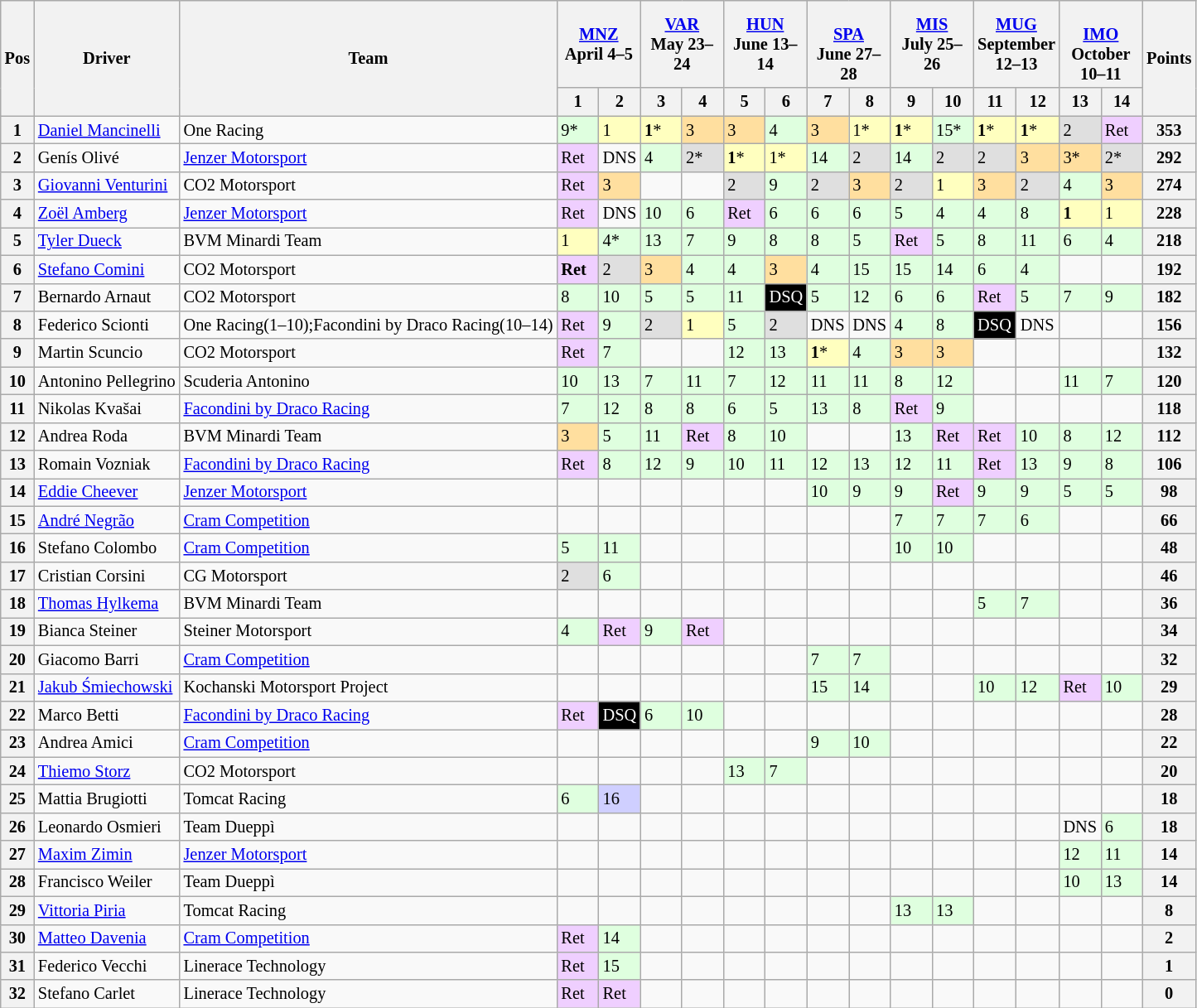<table class="wikitable" style="font-size:85%">
<tr>
<th rowspan=2>Pos</th>
<th rowspan=2>Driver</th>
<th rowspan=2>Team</th>
<th colspan=2> <a href='#'>MNZ</a><br>April 4–5</th>
<th colspan=2> <a href='#'>VAR</a><br>May 23–24</th>
<th colspan=2> <a href='#'>HUN</a><br>June 13–14</th>
<th colspan=2><br><a href='#'>SPA</a><br>June 27–28</th>
<th colspan=2> <a href='#'>MIS</a><br>July 25–26</th>
<th colspan=2> <a href='#'>MUG</a><br>September 12–13</th>
<th colspan=2><br><a href='#'>IMO</a><br>October 10–11</th>
<th rowspan=2>Points</th>
</tr>
<tr>
<th width="27">1</th>
<th width="27">2</th>
<th width="27">3</th>
<th width="27">4</th>
<th width="27">5</th>
<th width="27">6</th>
<th width="27">7</th>
<th width="27">8</th>
<th width="27">9</th>
<th width="27">10</th>
<th width="27">11</th>
<th width="27">12</th>
<th width="27">13</th>
<th width="27">14</th>
</tr>
<tr>
<th>1</th>
<td> <a href='#'>Daniel Mancinelli</a></td>
<td>One Racing</td>
<td style="background:#DFFFDF;">9*</td>
<td style="background:#FFFFBF;">1</td>
<td style="background:#FFFFBF;"><strong>1</strong>*</td>
<td style="background:#FFDF9F;">3</td>
<td style="background:#FFDF9F;">3</td>
<td style="background:#DFFFDF;">4</td>
<td style="background:#FFDF9F;">3</td>
<td style="background:#FFFFBF;">1*</td>
<td style="background:#FFFFBF;"><strong>1</strong>*</td>
<td style="background:#DFFFDF;">15*</td>
<td style="background:#FFFFBF;"><strong>1</strong>*</td>
<td style="background:#FFFFBF;"><strong>1</strong>*</td>
<td style="background:#DFDFDF;">2</td>
<td style="background:#EFCFFF;">Ret</td>
<th>353</th>
</tr>
<tr>
<th>2</th>
<td> Genís Olivé</td>
<td><a href='#'>Jenzer Motorsport</a></td>
<td style="background:#EFCFFF;">Ret</td>
<td>DNS</td>
<td style="background:#DFFFDF;">4</td>
<td style="background:#DFDFDF;">2*</td>
<td style="background:#FFFFBF;"><strong>1</strong>*</td>
<td style="background:#FFFFBF;">1*</td>
<td style="background:#DFFFDF;">14</td>
<td style="background:#DFDFDF;">2</td>
<td style="background:#DFFFDF;">14</td>
<td style="background:#DFDFDF;">2</td>
<td style="background:#DFDFDF;">2</td>
<td style="background:#FFDF9F;">3</td>
<td style="background:#FFDF9F;">3*</td>
<td style="background:#DFDFDF;">2*</td>
<th>292</th>
</tr>
<tr>
<th>3</th>
<td> <a href='#'>Giovanni Venturini</a></td>
<td>CO2 Motorsport</td>
<td style="background:#EFCFFF;">Ret</td>
<td style="background:#FFDF9F;">3</td>
<td></td>
<td></td>
<td style="background:#DFDFDF;">2</td>
<td style="background:#DFFFDF;">9</td>
<td style="background:#DFDFDF;">2</td>
<td style="background:#FFDF9F;">3</td>
<td style="background:#DFDFDF;">2</td>
<td style="background:#FFFFBF;">1</td>
<td style="background:#FFDF9F;">3</td>
<td style="background:#DFDFDF;">2</td>
<td style="background:#DFFFDF;">4</td>
<td style="background:#FFDF9F;">3</td>
<th>274</th>
</tr>
<tr>
<th>4</th>
<td> <a href='#'>Zoël Amberg</a></td>
<td><a href='#'>Jenzer Motorsport</a></td>
<td style="background:#EFCFFF;">Ret</td>
<td>DNS</td>
<td style="background:#DFFFDF;">10</td>
<td style="background:#DFFFDF;">6</td>
<td style="background:#EFCFFF;">Ret</td>
<td style="background:#DFFFDF;">6</td>
<td style="background:#DFFFDF;">6</td>
<td style="background:#DFFFDF;">6</td>
<td style="background:#DFFFDF;">5</td>
<td style="background:#DFFFDF;">4</td>
<td style="background:#DFFFDF;">4</td>
<td style="background:#DFFFDF;">8</td>
<td style="background:#FFFFBF;"><strong>1</strong></td>
<td style="background:#FFFFBF;">1</td>
<th>228</th>
</tr>
<tr>
<th>5</th>
<td> <a href='#'>Tyler Dueck</a></td>
<td>BVM Minardi Team</td>
<td style="background:#FFFFBF;">1</td>
<td style="background:#DFFFDF;">4*</td>
<td style="background:#DFFFDF;">13</td>
<td style="background:#DFFFDF;">7</td>
<td style="background:#DFFFDF;">9</td>
<td style="background:#DFFFDF;">8</td>
<td style="background:#DFFFDF;">8</td>
<td style="background:#DFFFDF;">5</td>
<td style="background:#EFCFFF;">Ret</td>
<td style="background:#DFFFDF;">5</td>
<td style="background:#DFFFDF;">8</td>
<td style="background:#DFFFDF;">11</td>
<td style="background:#DFFFDF;">6</td>
<td style="background:#DFFFDF;">4</td>
<th>218</th>
</tr>
<tr>
<th>6</th>
<td> <a href='#'>Stefano Comini</a></td>
<td>CO2 Motorsport</td>
<td style="background:#EFCFFF;"><strong>Ret</strong></td>
<td style="background:#DFDFDF;">2</td>
<td style="background:#FFDF9F;">3</td>
<td style="background:#DFFFDF;">4</td>
<td style="background:#DFFFDF;">4</td>
<td style="background:#FFDF9F;">3</td>
<td style="background:#DFFFDF;">4</td>
<td style="background:#DFFFDF;">15</td>
<td style="background:#DFFFDF;">15</td>
<td style="background:#DFFFDF;">14</td>
<td style="background:#DFFFDF;">6</td>
<td style="background:#DFFFDF;">4</td>
<td></td>
<td></td>
<th>192</th>
</tr>
<tr>
<th>7</th>
<td> Bernardo Arnaut</td>
<td>CO2 Motorsport</td>
<td style="background:#DFFFDF;">8</td>
<td style="background:#DFFFDF;">10</td>
<td style="background:#DFFFDF;">5</td>
<td style="background:#DFFFDF;">5</td>
<td style="background:#DFFFDF;">11</td>
<td style="background:#000000; color:white">DSQ</td>
<td style="background:#DFFFDF;">5</td>
<td style="background:#DFFFDF;">12</td>
<td style="background:#DFFFDF;">6</td>
<td style="background:#DFFFDF;">6</td>
<td style="background:#EFCFFF;">Ret</td>
<td style="background:#DFFFDF;">5</td>
<td style="background:#DFFFDF;">7</td>
<td style="background:#DFFFDF;">9</td>
<th>182</th>
</tr>
<tr>
<th>8</th>
<td> Federico Scionti</td>
<td>One Racing(1–10);Facondini by Draco Racing(10–14)</td>
<td style="background:#EFCFFF;">Ret</td>
<td style="background:#DFFFDF;">9</td>
<td style="background:#DFDFDF;">2</td>
<td style="background:#FFFFBF;">1</td>
<td style="background:#DFFFDF;">5</td>
<td style="background:#DFDFDF;">2</td>
<td>DNS</td>
<td>DNS</td>
<td style="background:#DFFFDF;">4</td>
<td style="background:#DFFFDF;">8</td>
<td style="background:#000000; color:white">DSQ</td>
<td>DNS</td>
<td></td>
<td></td>
<th>156</th>
</tr>
<tr>
<th>9</th>
<td> Martin Scuncio</td>
<td>CO2 Motorsport</td>
<td style="background:#EFCFFF;">Ret</td>
<td style="background:#DFFFDF;">7</td>
<td></td>
<td></td>
<td style="background:#DFFFDF;">12</td>
<td style="background:#DFFFDF;">13</td>
<td style="background:#FFFFBF;"><strong>1</strong>*</td>
<td style="background:#DFFFDF;">4</td>
<td style="background:#FFDF9F;">3</td>
<td style="background:#FFDF9F;">3</td>
<td></td>
<td></td>
<td></td>
<td></td>
<th>132</th>
</tr>
<tr>
<th>10</th>
<td> Antonino Pellegrino</td>
<td>Scuderia Antonino</td>
<td style="background:#DFFFDF;">10</td>
<td style="background:#DFFFDF;">13</td>
<td style="background:#DFFFDF;">7</td>
<td style="background:#DFFFDF;">11</td>
<td style="background:#DFFFDF;">7</td>
<td style="background:#DFFFDF;">12</td>
<td style="background:#DFFFDF;">11</td>
<td style="background:#DFFFDF;">11</td>
<td style="background:#DFFFDF;">8</td>
<td style="background:#DFFFDF;">12</td>
<td></td>
<td></td>
<td style="background:#DFFFDF;">11</td>
<td style="background:#DFFFDF;">7</td>
<th>120</th>
</tr>
<tr>
<th>11</th>
<td> Nikolas Kvašai</td>
<td><a href='#'>Facondini by Draco Racing</a></td>
<td style="background:#DFFFDF;">7</td>
<td style="background:#DFFFDF;">12</td>
<td style="background:#DFFFDF;">8</td>
<td style="background:#DFFFDF;">8</td>
<td style="background:#DFFFDF;">6</td>
<td style="background:#DFFFDF;">5</td>
<td style="background:#DFFFDF;">13</td>
<td style="background:#DFFFDF;">8</td>
<td style="background:#EFCFFF;">Ret</td>
<td style="background:#DFFFDF;">9</td>
<td></td>
<td></td>
<td></td>
<td></td>
<th>118</th>
</tr>
<tr>
<th>12</th>
<td> Andrea Roda</td>
<td>BVM Minardi Team</td>
<td style="background:#FFDF9F;">3</td>
<td style="background:#DFFFDF;">5</td>
<td style="background:#DFFFDF;">11</td>
<td style="background:#EFCFFF;">Ret</td>
<td style="background:#DFFFDF;">8</td>
<td style="background:#DFFFDF;">10</td>
<td></td>
<td></td>
<td style="background:#DFFFDF;">13</td>
<td style="background:#EFCFFF;">Ret</td>
<td style="background:#EFCFFF;">Ret</td>
<td style="background:#DFFFDF;">10</td>
<td style="background:#DFFFDF;">8</td>
<td style="background:#DFFFDF;">12</td>
<th>112</th>
</tr>
<tr>
<th>13</th>
<td> Romain Vozniak</td>
<td><a href='#'>Facondini by Draco Racing</a></td>
<td style="background:#EFCFFF;">Ret</td>
<td style="background:#DFFFDF;">8</td>
<td style="background:#DFFFDF;">12</td>
<td style="background:#DFFFDF;">9</td>
<td style="background:#DFFFDF;">10</td>
<td style="background:#DFFFDF;">11</td>
<td style="background:#DFFFDF;">12</td>
<td style="background:#DFFFDF;">13</td>
<td style="background:#DFFFDF;">12</td>
<td style="background:#DFFFDF;">11</td>
<td style="background:#EFCFFF;">Ret</td>
<td style="background:#DFFFDF;">13</td>
<td style="background:#DFFFDF;">9</td>
<td style="background:#DFFFDF;">8</td>
<th>106</th>
</tr>
<tr>
<th>14</th>
<td> <a href='#'>Eddie Cheever</a></td>
<td><a href='#'>Jenzer Motorsport</a></td>
<td></td>
<td></td>
<td></td>
<td></td>
<td></td>
<td></td>
<td style="background:#DFFFDF;">10</td>
<td style="background:#DFFFDF;">9</td>
<td style="background:#DFFFDF;">9</td>
<td style="background:#EFCFFF;">Ret</td>
<td style="background:#DFFFDF;">9</td>
<td style="background:#DFFFDF;">9</td>
<td style="background:#DFFFDF;">5</td>
<td style="background:#DFFFDF;">5</td>
<th>98</th>
</tr>
<tr>
<th>15</th>
<td> <a href='#'>André Negrão</a></td>
<td><a href='#'>Cram Competition</a></td>
<td></td>
<td></td>
<td></td>
<td></td>
<td></td>
<td></td>
<td></td>
<td></td>
<td style="background:#DFFFDF;">7</td>
<td style="background:#DFFFDF;">7</td>
<td style="background:#DFFFDF;">7</td>
<td style="background:#DFFFDF;">6</td>
<td></td>
<td></td>
<th>66</th>
</tr>
<tr>
<th>16</th>
<td> Stefano Colombo</td>
<td><a href='#'>Cram Competition</a></td>
<td style="background:#DFFFDF;">5</td>
<td style="background:#DFFFDF;">11</td>
<td></td>
<td></td>
<td></td>
<td></td>
<td></td>
<td></td>
<td style="background:#DFFFDF;">10</td>
<td style="background:#DFFFDF;">10</td>
<td></td>
<td></td>
<td></td>
<td></td>
<th>48</th>
</tr>
<tr>
<th>17</th>
<td> Cristian Corsini</td>
<td>CG Motorsport</td>
<td style="background:#DFDFDF;">2</td>
<td style="background:#DFFFDF;">6</td>
<td></td>
<td></td>
<td></td>
<td></td>
<td></td>
<td></td>
<td></td>
<td></td>
<td></td>
<td></td>
<td></td>
<td></td>
<th>46</th>
</tr>
<tr>
<th>18</th>
<td> <a href='#'>Thomas Hylkema</a></td>
<td>BVM Minardi Team</td>
<td></td>
<td></td>
<td></td>
<td></td>
<td></td>
<td></td>
<td></td>
<td></td>
<td></td>
<td></td>
<td style="background:#DFFFDF;">5</td>
<td style="background:#DFFFDF;">7</td>
<td></td>
<td></td>
<th>36</th>
</tr>
<tr>
<th>19</th>
<td> Bianca Steiner</td>
<td>Steiner Motorsport</td>
<td style="background:#DFFFDF;">4</td>
<td style="background:#EFCFFF;">Ret</td>
<td style="background:#DFFFDF;">9</td>
<td style="background:#EFCFFF;">Ret</td>
<td></td>
<td></td>
<td></td>
<td></td>
<td></td>
<td></td>
<td></td>
<td></td>
<td></td>
<td></td>
<th>34</th>
</tr>
<tr>
<th>20</th>
<td> Giacomo Barri</td>
<td><a href='#'>Cram Competition</a></td>
<td></td>
<td></td>
<td></td>
<td></td>
<td></td>
<td></td>
<td style="background:#DFFFDF;">7</td>
<td style="background:#DFFFDF;">7</td>
<td></td>
<td></td>
<td></td>
<td></td>
<td></td>
<td></td>
<th>32</th>
</tr>
<tr>
<th>21</th>
<td> <a href='#'>Jakub Śmiechowski</a></td>
<td>Kochanski Motorsport Project</td>
<td></td>
<td></td>
<td></td>
<td></td>
<td></td>
<td></td>
<td style="background:#DFFFDF;">15</td>
<td style="background:#DFFFDF;">14</td>
<td></td>
<td></td>
<td style="background:#DFFFDF;">10</td>
<td style="background:#DFFFDF;">12</td>
<td style="background:#EFCFFF;">Ret</td>
<td style="background:#DFFFDF;">10</td>
<th>29</th>
</tr>
<tr>
<th>22</th>
<td> Marco Betti</td>
<td><a href='#'>Facondini by Draco Racing</a></td>
<td style="background:#EFCFFF;">Ret</td>
<td style="background:#000000; color:white">DSQ</td>
<td style="background:#DFFFDF;">6</td>
<td style="background:#DFFFDF;">10</td>
<td></td>
<td></td>
<td></td>
<td></td>
<td></td>
<td></td>
<td></td>
<td></td>
<td></td>
<td></td>
<th>28</th>
</tr>
<tr>
<th>23</th>
<td> Andrea Amici</td>
<td><a href='#'>Cram Competition</a></td>
<td></td>
<td></td>
<td></td>
<td></td>
<td></td>
<td></td>
<td style="background:#DFFFDF;">9</td>
<td style="background:#DFFFDF;">10</td>
<td></td>
<td></td>
<td></td>
<td></td>
<td></td>
<td></td>
<th>22</th>
</tr>
<tr>
<th>24</th>
<td> <a href='#'>Thiemo Storz</a></td>
<td>CO2 Motorsport</td>
<td></td>
<td></td>
<td></td>
<td></td>
<td style="background:#DFFFDF;">13</td>
<td style="background:#DFFFDF;">7</td>
<td></td>
<td></td>
<td></td>
<td></td>
<td></td>
<td></td>
<td></td>
<td></td>
<th>20</th>
</tr>
<tr>
<th>25</th>
<td> Mattia Brugiotti</td>
<td>Tomcat Racing</td>
<td style="background:#DFFFDF;">6</td>
<td style="background:#CFCFFF;">16</td>
<td></td>
<td></td>
<td></td>
<td></td>
<td></td>
<td></td>
<td></td>
<td></td>
<td></td>
<td></td>
<td></td>
<td></td>
<th>18</th>
</tr>
<tr>
<th>26</th>
<td> Leonardo Osmieri</td>
<td>Team Dueppì</td>
<td></td>
<td></td>
<td></td>
<td></td>
<td></td>
<td></td>
<td></td>
<td></td>
<td></td>
<td></td>
<td></td>
<td></td>
<td>DNS</td>
<td style="background:#DFFFDF;">6</td>
<th>18</th>
</tr>
<tr>
<th>27</th>
<td> <a href='#'>Maxim Zimin</a></td>
<td><a href='#'>Jenzer Motorsport</a></td>
<td></td>
<td></td>
<td></td>
<td></td>
<td></td>
<td></td>
<td></td>
<td></td>
<td></td>
<td></td>
<td></td>
<td></td>
<td style="background:#DFFFDF;">12</td>
<td style="background:#DFFFDF;">11</td>
<th>14</th>
</tr>
<tr>
<th>28</th>
<td> Francisco Weiler</td>
<td>Team Dueppì</td>
<td></td>
<td></td>
<td></td>
<td></td>
<td></td>
<td></td>
<td></td>
<td></td>
<td></td>
<td></td>
<td></td>
<td></td>
<td style="background:#DFFFDF;">10</td>
<td style="background:#DFFFDF;">13</td>
<th>14</th>
</tr>
<tr>
<th>29</th>
<td> <a href='#'>Vittoria Piria</a></td>
<td>Tomcat Racing</td>
<td></td>
<td></td>
<td></td>
<td></td>
<td></td>
<td></td>
<td></td>
<td></td>
<td style="background:#DFFFDF;">13</td>
<td style="background:#DFFFDF;">13</td>
<td></td>
<td></td>
<td></td>
<td></td>
<th>8</th>
</tr>
<tr>
<th>30</th>
<td> <a href='#'>Matteo Davenia</a></td>
<td><a href='#'>Cram Competition</a></td>
<td style="background:#EFCFFF;">Ret</td>
<td style="background:#DFFFDF;">14</td>
<td></td>
<td></td>
<td></td>
<td></td>
<td></td>
<td></td>
<td></td>
<td></td>
<td></td>
<td></td>
<td></td>
<td></td>
<th>2</th>
</tr>
<tr>
<th>31</th>
<td> Federico Vecchi</td>
<td>Linerace Technology</td>
<td style="background:#EFCFFF;">Ret</td>
<td style="background:#DFFFDF;">15</td>
<td></td>
<td></td>
<td></td>
<td></td>
<td></td>
<td></td>
<td></td>
<td></td>
<td></td>
<td></td>
<td></td>
<td></td>
<th>1</th>
</tr>
<tr>
<th>32</th>
<td> Stefano Carlet</td>
<td>Linerace Technology</td>
<td style="background:#EFCFFF;">Ret</td>
<td style="background:#EFCFFF;">Ret</td>
<td></td>
<td></td>
<td></td>
<td></td>
<td></td>
<td></td>
<td></td>
<td></td>
<td></td>
<td></td>
<td></td>
<td></td>
<th>0</th>
</tr>
</table>
